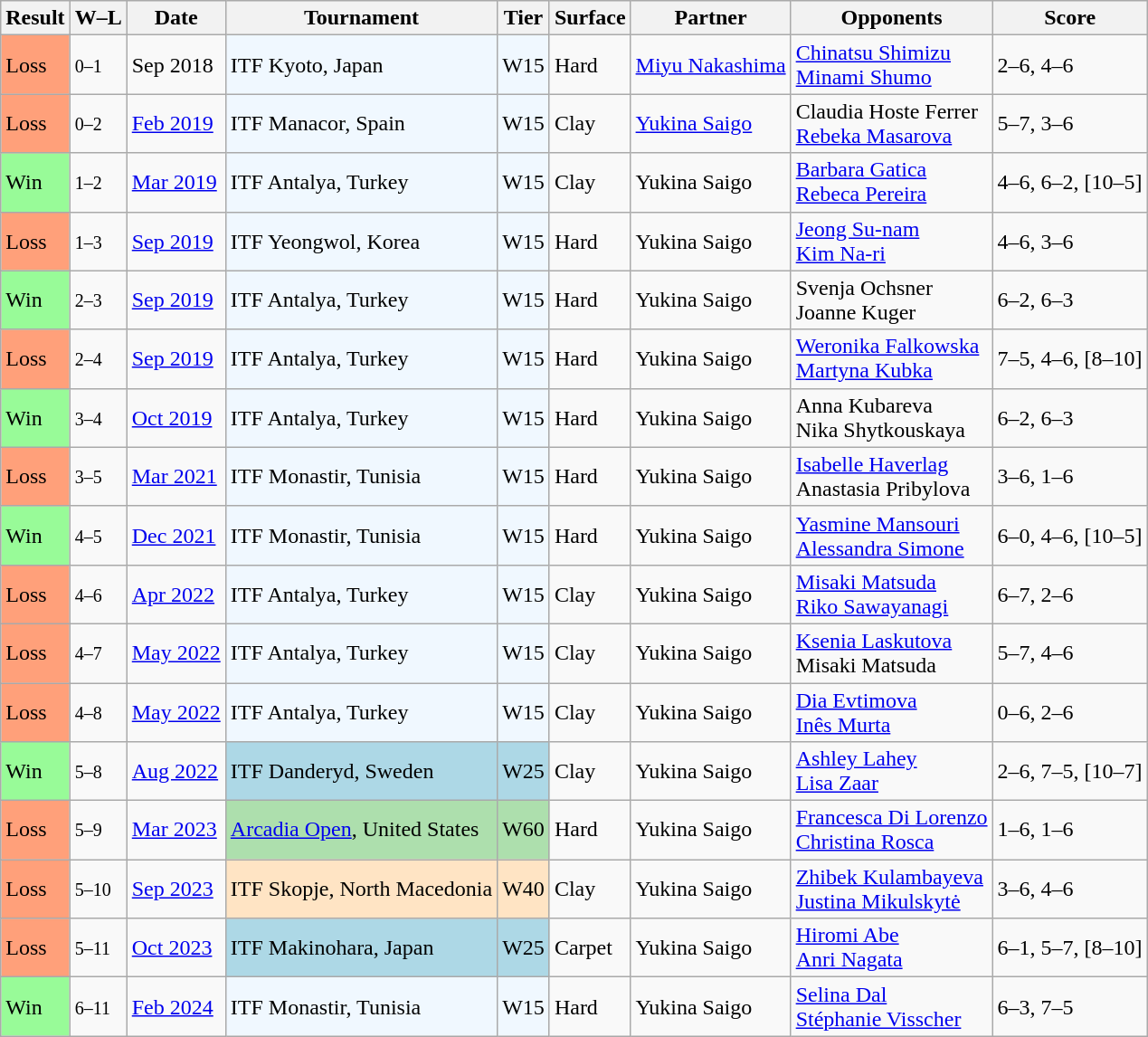<table class="sortable wikitable">
<tr>
<th>Result</th>
<th class="unsortable">W–L</th>
<th>Date</th>
<th>Tournament</th>
<th>Tier</th>
<th>Surface</th>
<th>Partner</th>
<th>Opponents</th>
<th class="unsortable">Score</th>
</tr>
<tr>
<td style="background:#ffa07a;">Loss</td>
<td><small>0–1</small></td>
<td>Sep 2018</td>
<td style="background:#f0f8ff;">ITF Kyoto, Japan</td>
<td style="background:#f0f8ff;">W15</td>
<td>Hard</td>
<td> <a href='#'>Miyu Nakashima</a></td>
<td> <a href='#'>Chinatsu Shimizu</a> <br>  <a href='#'>Minami Shumo</a></td>
<td>2–6, 4–6</td>
</tr>
<tr>
<td style="background:#ffa07a;">Loss</td>
<td><small>0–2</small></td>
<td><a href='#'>Feb 2019</a></td>
<td style="background:#f0f8ff;">ITF Manacor, Spain</td>
<td style="background:#f0f8ff;">W15</td>
<td>Clay</td>
<td> <a href='#'>Yukina Saigo</a></td>
<td> Claudia Hoste Ferrer <br>  <a href='#'>Rebeka Masarova</a></td>
<td>5–7, 3–6</td>
</tr>
<tr>
<td style="background:#98fb98;">Win</td>
<td><small>1–2</small></td>
<td><a href='#'>Mar 2019</a></td>
<td style="background:#f0f8ff;">ITF Antalya, Turkey</td>
<td style="background:#f0f8ff;">W15</td>
<td>Clay</td>
<td> Yukina Saigo</td>
<td> <a href='#'>Barbara Gatica</a> <br>  <a href='#'>Rebeca Pereira</a></td>
<td>4–6, 6–2, [10–5]</td>
</tr>
<tr>
<td style="background:#ffa07a;">Loss</td>
<td><small>1–3</small></td>
<td><a href='#'>Sep 2019</a></td>
<td style="background:#f0f8ff;">ITF Yeongwol, Korea</td>
<td style="background:#f0f8ff;">W15</td>
<td>Hard</td>
<td> Yukina Saigo</td>
<td> <a href='#'>Jeong Su-nam</a> <br>  <a href='#'>Kim Na-ri</a></td>
<td>4–6, 3–6</td>
</tr>
<tr>
<td style="background:#98fb98;">Win</td>
<td><small>2–3</small></td>
<td><a href='#'>Sep 2019</a></td>
<td style="background:#f0f8ff;">ITF Antalya, Turkey</td>
<td style="background:#f0f8ff;">W15</td>
<td>Hard</td>
<td> Yukina Saigo</td>
<td> Svenja Ochsner <br>  Joanne Kuger</td>
<td>6–2, 6–3</td>
</tr>
<tr>
<td style="background:#ffa07a;">Loss</td>
<td><small>2–4</small></td>
<td><a href='#'>Sep 2019</a></td>
<td style="background:#f0f8ff;">ITF Antalya, Turkey</td>
<td style="background:#f0f8ff;">W15</td>
<td>Hard</td>
<td> Yukina Saigo</td>
<td> <a href='#'>Weronika Falkowska</a> <br>  <a href='#'>Martyna Kubka</a></td>
<td>7–5, 4–6, [8–10]</td>
</tr>
<tr>
<td style="background:#98fb98;">Win</td>
<td><small>3–4</small></td>
<td><a href='#'>Oct 2019</a></td>
<td style="background:#f0f8ff;">ITF Antalya, Turkey</td>
<td style="background:#f0f8ff;">W15</td>
<td>Hard</td>
<td> Yukina Saigo</td>
<td> Anna Kubareva <br>  Nika Shytkouskaya</td>
<td>6–2, 6–3</td>
</tr>
<tr>
<td style="background:#ffa07a;">Loss</td>
<td><small>3–5</small></td>
<td><a href='#'>Mar 2021</a></td>
<td style="background:#f0f8ff;">ITF Monastir, Tunisia</td>
<td style="background:#f0f8ff;">W15</td>
<td>Hard</td>
<td> Yukina Saigo</td>
<td> <a href='#'>Isabelle Haverlag</a> <br>  Anastasia Pribylova</td>
<td>3–6, 1–6</td>
</tr>
<tr>
<td style="background:#98fb98;">Win</td>
<td><small>4–5</small></td>
<td><a href='#'>Dec 2021</a></td>
<td style="background:#f0f8ff;">ITF Monastir, Tunisia</td>
<td style="background:#f0f8ff;">W15</td>
<td>Hard</td>
<td> Yukina Saigo</td>
<td> <a href='#'>Yasmine Mansouri</a> <br>  <a href='#'>Alessandra Simone</a></td>
<td>6–0, 4–6, [10–5]</td>
</tr>
<tr>
<td style="background:#ffa07a;">Loss</td>
<td><small>4–6</small></td>
<td><a href='#'>Apr 2022</a></td>
<td style="background:#f0f8ff;">ITF Antalya, Turkey</td>
<td style="background:#f0f8ff;">W15</td>
<td>Clay</td>
<td> Yukina Saigo</td>
<td> <a href='#'>Misaki Matsuda</a> <br>  <a href='#'>Riko Sawayanagi</a></td>
<td>6–7, 2–6</td>
</tr>
<tr>
<td style="background:#ffa07a;">Loss</td>
<td><small>4–7</small></td>
<td><a href='#'>May 2022</a></td>
<td style="background:#f0f8ff;">ITF Antalya, Turkey</td>
<td style="background:#f0f8ff;">W15</td>
<td>Clay</td>
<td> Yukina Saigo</td>
<td> <a href='#'>Ksenia Laskutova</a> <br>  Misaki Matsuda</td>
<td>5–7, 4–6</td>
</tr>
<tr>
<td style="background:#ffa07a;">Loss</td>
<td><small>4–8</small></td>
<td><a href='#'>May 2022</a></td>
<td style="background:#f0f8ff;">ITF Antalya, Turkey</td>
<td style="background:#f0f8ff;">W15</td>
<td>Clay</td>
<td> Yukina Saigo</td>
<td> <a href='#'>Dia Evtimova</a> <br>  <a href='#'>Inês Murta</a></td>
<td>0–6, 2–6</td>
</tr>
<tr>
<td style="background:#98fb98;">Win</td>
<td><small>5–8</small></td>
<td><a href='#'>Aug 2022</a></td>
<td style="background:lightblue;">ITF Danderyd, Sweden</td>
<td style="background:lightblue;">W25</td>
<td>Clay</td>
<td> Yukina Saigo</td>
<td> <a href='#'>Ashley Lahey</a> <br>  <a href='#'>Lisa Zaar</a></td>
<td>2–6, 7–5, [10–7]</td>
</tr>
<tr>
<td style="background:#ffa07a;">Loss</td>
<td><small>5–9</small></td>
<td><a href='#'>Mar 2023</a></td>
<td style="background:#addfad;"><a href='#'>Arcadia Open</a>, United States</td>
<td style="background:#addfad;">W60</td>
<td>Hard</td>
<td> Yukina Saigo</td>
<td> <a href='#'>Francesca Di Lorenzo</a> <br>  <a href='#'>Christina Rosca</a></td>
<td>1–6, 1–6</td>
</tr>
<tr>
<td style="background:#ffa07a;">Loss</td>
<td><small>5–10</small></td>
<td><a href='#'>Sep 2023</a></td>
<td style="background:#ffe4c4;">ITF Skopje, North Macedonia</td>
<td style="background:#ffe4c4;">W40</td>
<td>Clay</td>
<td> Yukina Saigo</td>
<td> <a href='#'>Zhibek Kulambayeva</a> <br>  <a href='#'>Justina Mikulskytė</a></td>
<td>3–6, 4–6</td>
</tr>
<tr>
<td style="background:#ffa07a;">Loss</td>
<td><small>5–11</small></td>
<td><a href='#'>Oct 2023</a></td>
<td style="background:lightblue;">ITF Makinohara, Japan</td>
<td style="background:lightblue;">W25</td>
<td>Carpet</td>
<td> Yukina Saigo</td>
<td> <a href='#'>Hiromi Abe</a> <br>  <a href='#'>Anri Nagata</a></td>
<td>6–1, 5–7, [8–10]</td>
</tr>
<tr>
<td style="background:#98fb98;">Win</td>
<td><small>6–11</small></td>
<td><a href='#'>Feb 2024</a></td>
<td style="background:#f0f8ff;">ITF Monastir, Tunisia</td>
<td style="background:#f0f8ff;">W15</td>
<td>Hard</td>
<td> Yukina Saigo</td>
<td> <a href='#'>Selina Dal</a> <br>  <a href='#'>Stéphanie Visscher</a></td>
<td>6–3, 7–5</td>
</tr>
</table>
